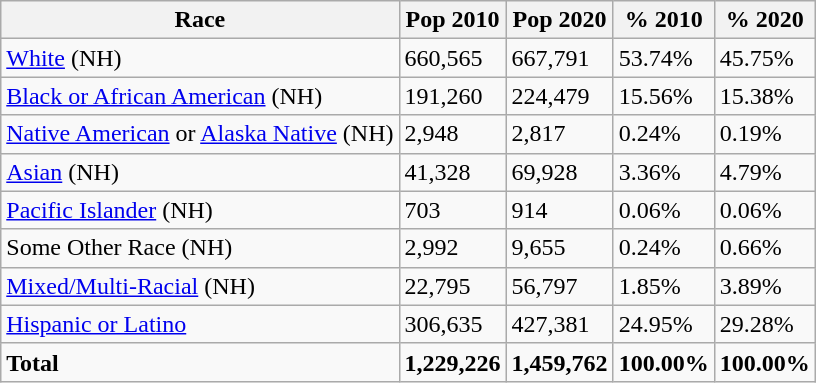<table class="wikitable">
<tr>
<th>Race</th>
<th>Pop 2010</th>
<th>Pop 2020</th>
<th>% 2010</th>
<th>% 2020</th>
</tr>
<tr>
<td><a href='#'>White</a> (NH)</td>
<td>660,565</td>
<td>667,791</td>
<td>53.74%</td>
<td>45.75%</td>
</tr>
<tr>
<td><a href='#'>Black or African American</a> (NH)</td>
<td>191,260</td>
<td>224,479</td>
<td>15.56%</td>
<td>15.38%</td>
</tr>
<tr>
<td><a href='#'>Native American</a> or <a href='#'>Alaska Native</a> (NH)</td>
<td>2,948</td>
<td>2,817</td>
<td>0.24%</td>
<td>0.19%</td>
</tr>
<tr>
<td><a href='#'>Asian</a> (NH)</td>
<td>41,328</td>
<td>69,928</td>
<td>3.36%</td>
<td>4.79%</td>
</tr>
<tr>
<td><a href='#'>Pacific Islander</a> (NH)</td>
<td>703</td>
<td>914</td>
<td>0.06%</td>
<td>0.06%</td>
</tr>
<tr>
<td>Some Other Race (NH)</td>
<td>2,992</td>
<td>9,655</td>
<td>0.24%</td>
<td>0.66%</td>
</tr>
<tr>
<td><a href='#'>Mixed/Multi-Racial</a> (NH)</td>
<td>22,795</td>
<td>56,797</td>
<td>1.85%</td>
<td>3.89%</td>
</tr>
<tr>
<td><a href='#'>Hispanic or Latino</a></td>
<td>306,635</td>
<td>427,381</td>
<td>24.95%</td>
<td>29.28%</td>
</tr>
<tr>
<td><strong>Total</strong></td>
<td><strong>1,229,226</strong></td>
<td><strong>1,459,762</strong></td>
<td><strong>100.00%</strong></td>
<td><strong>100.00%</strong></td>
</tr>
</table>
